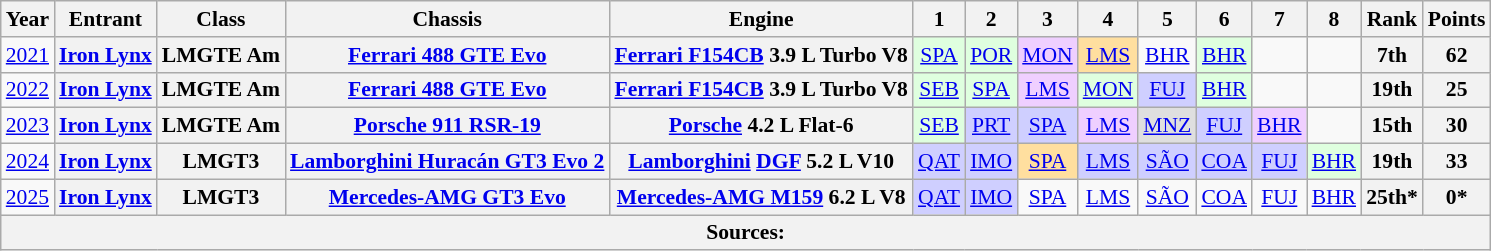<table class="wikitable" style="text-align:center; font-size:90%">
<tr>
<th>Year</th>
<th>Entrant</th>
<th>Class</th>
<th>Chassis</th>
<th>Engine</th>
<th>1</th>
<th>2</th>
<th>3</th>
<th>4</th>
<th>5</th>
<th>6</th>
<th>7</th>
<th>8</th>
<th>Rank</th>
<th>Points</th>
</tr>
<tr>
<td><a href='#'>2021</a></td>
<th><a href='#'>Iron Lynx</a></th>
<th>LMGTE Am</th>
<th><a href='#'>Ferrari 488 GTE Evo</a></th>
<th><a href='#'>Ferrari F154CB</a> 3.9 L Turbo V8</th>
<td style="background:#DFFFDF;"><a href='#'>SPA</a><br></td>
<td style="background:#DFFFDF;"><a href='#'>POR</a><br></td>
<td style="background:#EFCFFF;"><a href='#'>MON</a><br></td>
<td style="background:#FFDF9F;"><a href='#'>LMS</a><br></td>
<td style="background:#;"><a href='#'>BHR</a></td>
<td style="background:#DFFFDF;"><a href='#'>BHR</a><br></td>
<td></td>
<td></td>
<th>7th</th>
<th>62</th>
</tr>
<tr>
<td><a href='#'>2022</a></td>
<th><a href='#'>Iron Lynx</a></th>
<th>LMGTE Am</th>
<th><a href='#'>Ferrari 488 GTE Evo</a></th>
<th><a href='#'>Ferrari F154CB</a> 3.9 L Turbo V8</th>
<td style="background:#DFFFDF;"><a href='#'>SEB</a><br></td>
<td style="background:#DFFFDF;"><a href='#'>SPA</a><br></td>
<td style="background:#EFCFFF;"><a href='#'>LMS</a><br></td>
<td style="background:#DFFFDF;"><a href='#'>MON</a><br></td>
<td style="background:#CFCFFF;"><a href='#'>FUJ</a><br></td>
<td style="background:#DFFFDF;"><a href='#'>BHR</a><br></td>
<td></td>
<td></td>
<th>19th</th>
<th>25</th>
</tr>
<tr>
<td><a href='#'>2023</a></td>
<th><a href='#'>Iron Lynx</a></th>
<th>LMGTE Am</th>
<th><a href='#'>Porsche 911 RSR-19</a></th>
<th><a href='#'>Porsche</a> 4.2 L Flat-6</th>
<td style="background:#DFFFDF;"><a href='#'>SEB</a><br></td>
<td style="background:#CFCFFF;"><a href='#'>PRT</a><br></td>
<td style="background:#CFCFFF;"><a href='#'>SPA</a><br></td>
<td style="background:#EFCFFF;"><a href='#'>LMS</a><br></td>
<td style="background:#DFDFDF;"><a href='#'>MNZ</a><br></td>
<td style="background:#CFCFFF;"><a href='#'>FUJ</a><br></td>
<td style="background:#EFCFFF;"><a href='#'>BHR</a><br></td>
<td></td>
<th>15th</th>
<th>30</th>
</tr>
<tr>
<td><a href='#'>2024</a></td>
<th><a href='#'>Iron Lynx</a></th>
<th>LMGT3</th>
<th><a href='#'>Lamborghini Huracán GT3 Evo 2</a></th>
<th><a href='#'>Lamborghini</a> <a href='#'>DGF</a> 5.2 L V10</th>
<td style="background:#CFCFFF;"><a href='#'>QAT</a><br></td>
<td style="background:#CFCFFF;"><a href='#'>IMO</a><br></td>
<td style="background:#FFDF9F;"><a href='#'>SPA</a><br></td>
<td style="background:#CFCFFF;"><a href='#'>LMS</a><br></td>
<td style="background:#CFCFFF;"><a href='#'>SÃO</a><br></td>
<td style="background:#CFCFFF;"><a href='#'>COA</a><br></td>
<td style="background:#CFCFFF;"><a href='#'>FUJ</a><br></td>
<td style="background:#DFFFDF;"><a href='#'>BHR</a><br></td>
<th>19th</th>
<th>33</th>
</tr>
<tr>
<td><a href='#'>2025</a></td>
<th><a href='#'>Iron Lynx</a></th>
<th>LMGT3</th>
<th><a href='#'>Mercedes-AMG GT3 Evo</a></th>
<th><a href='#'>Mercedes-AMG M159</a> 6.2 L V8</th>
<td style="background:#CFCFFF;"><a href='#'>QAT</a><br></td>
<td style="background:#CFCFFF;"><a href='#'>IMO</a><br></td>
<td><a href='#'>SPA</a><br></td>
<td style="background:#;"><a href='#'>LMS</a><br></td>
<td style="background:#;"><a href='#'>SÃO</a><br></td>
<td style="background:#;"><a href='#'>COA</a><br></td>
<td style="background:#;"><a href='#'>FUJ</a><br></td>
<td style="background:#;"><a href='#'>BHR</a><br></td>
<th>25th*</th>
<th>0*</th>
</tr>
<tr>
<th colspan="15">Sources:</th>
</tr>
</table>
